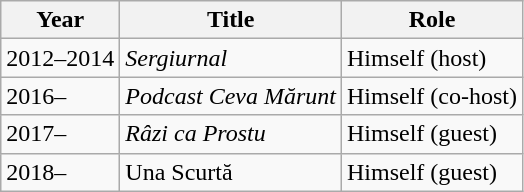<table class="wikitable sortable">
<tr>
<th>Year</th>
<th>Title</th>
<th>Role</th>
</tr>
<tr>
<td>2012–2014</td>
<td><em>Sergiurnal</em></td>
<td>Himself (host)</td>
</tr>
<tr>
<td>2016–</td>
<td><em>Podcast Ceva Mărunt</em></td>
<td>Himself (co-host)</td>
</tr>
<tr>
<td>2017–</td>
<td><em>Râzi ca Prostu<strong></td>
<td>Himself (guest)</td>
</tr>
<tr>
<td>2018–</td>
<td></em>Una Scurtă<em></td>
<td>Himself (guest)</td>
</tr>
</table>
